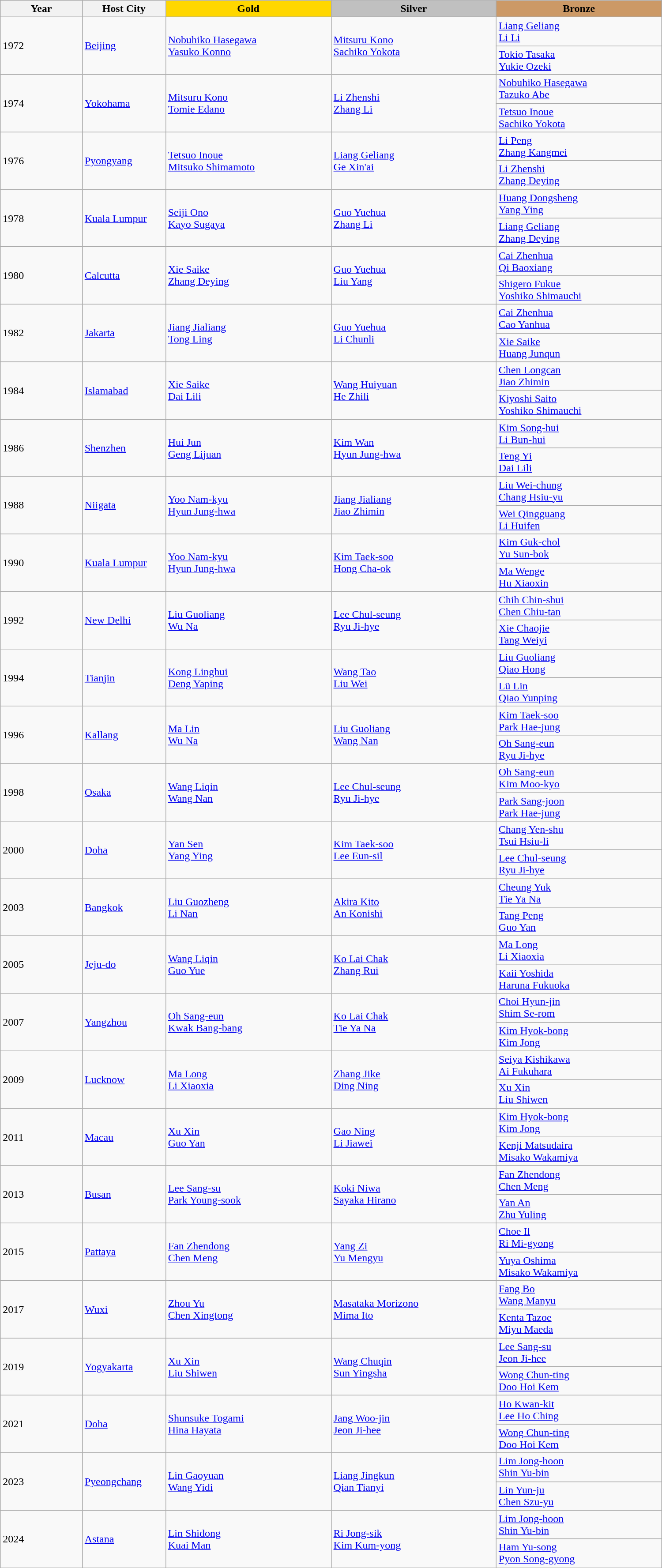<table class="wikitable" style="text-align:left; width:1000px;">
<tr>
<th width="120">Year</th>
<th width="120">Host City</th>
<th width="250" style="background-color: gold">Gold</th>
<th width="250" style="background-color: silver">Silver</th>
<th width="250" style="background-color: #cc9966">Bronze</th>
</tr>
<tr>
<td rowspan=2>1972</td>
<td rowspan=2><a href='#'>Beijing</a></td>
<td rowspan=2> <a href='#'>Nobuhiko Hasegawa</a><br> <a href='#'>Yasuko Konno</a></td>
<td rowspan=2> <a href='#'>Mitsuru Kono</a><br> <a href='#'>Sachiko Yokota</a></td>
<td> <a href='#'>Liang Geliang</a><br> <a href='#'>Li Li</a></td>
</tr>
<tr>
<td> <a href='#'>Tokio Tasaka</a><br> <a href='#'>Yukie Ozeki</a></td>
</tr>
<tr>
<td rowspan=2>1974</td>
<td rowspan=2><a href='#'>Yokohama</a></td>
<td rowspan=2> <a href='#'>Mitsuru Kono</a><br> <a href='#'>Tomie Edano</a></td>
<td rowspan=2> <a href='#'>Li Zhenshi</a><br> <a href='#'>Zhang Li</a></td>
<td> <a href='#'>Nobuhiko Hasegawa</a><br> <a href='#'>Tazuko Abe</a></td>
</tr>
<tr>
<td> <a href='#'>Tetsuo Inoue</a><br> <a href='#'>Sachiko Yokota</a></td>
</tr>
<tr>
<td rowspan=2>1976</td>
<td rowspan=2><a href='#'>Pyongyang</a></td>
<td rowspan=2> <a href='#'>Tetsuo Inoue</a><br> <a href='#'>Mitsuko Shimamoto</a></td>
<td rowspan=2> <a href='#'>Liang Geliang</a><br> <a href='#'>Ge Xin'ai</a></td>
<td> <a href='#'>Li Peng</a><br> <a href='#'>Zhang Kangmei</a></td>
</tr>
<tr>
<td> <a href='#'>Li Zhenshi</a><br> <a href='#'>Zhang Deying</a></td>
</tr>
<tr>
<td rowspan=2>1978</td>
<td rowspan=2><a href='#'>Kuala Lumpur</a></td>
<td rowspan=2> <a href='#'>Seiji Ono</a><br> <a href='#'>Kayo Sugaya</a></td>
<td rowspan=2> <a href='#'>Guo Yuehua</a><br> <a href='#'>Zhang Li</a></td>
<td> <a href='#'>Huang Dongsheng</a><br> <a href='#'>Yang Ying</a></td>
</tr>
<tr>
<td> <a href='#'>Liang Geliang</a><br> <a href='#'>Zhang Deying</a></td>
</tr>
<tr>
<td rowspan=2>1980</td>
<td rowspan=2><a href='#'>Calcutta</a></td>
<td rowspan=2> <a href='#'>Xie Saike</a><br> <a href='#'>Zhang Deying</a></td>
<td rowspan=2> <a href='#'>Guo Yuehua</a><br> <a href='#'>Liu Yang</a></td>
<td> <a href='#'>Cai Zhenhua</a><br> <a href='#'>Qi Baoxiang</a></td>
</tr>
<tr>
<td> <a href='#'>Shigero Fukue</a><br> <a href='#'>Yoshiko Shimauchi</a></td>
</tr>
<tr>
<td rowspan=2>1982</td>
<td rowspan=2><a href='#'>Jakarta</a></td>
<td rowspan=2> <a href='#'>Jiang Jialiang</a><br> <a href='#'>Tong Ling</a></td>
<td rowspan=2> <a href='#'>Guo Yuehua</a><br> <a href='#'>Li Chunli</a></td>
<td> <a href='#'>Cai Zhenhua</a><br> <a href='#'>Cao Yanhua</a></td>
</tr>
<tr>
<td> <a href='#'>Xie Saike</a><br> <a href='#'>Huang Junqun</a></td>
</tr>
<tr>
<td rowspan=2>1984</td>
<td rowspan=2><a href='#'>Islamabad</a></td>
<td rowspan=2> <a href='#'>Xie Saike</a><br> <a href='#'>Dai Lili</a></td>
<td rowspan=2> <a href='#'>Wang Huiyuan</a><br> <a href='#'>He Zhili</a></td>
<td> <a href='#'>Chen Longcan</a><br> <a href='#'>Jiao Zhimin</a></td>
</tr>
<tr>
<td> <a href='#'>Kiyoshi Saito</a><br> <a href='#'>Yoshiko Shimauchi</a></td>
</tr>
<tr>
<td rowspan=2>1986</td>
<td rowspan=2><a href='#'>Shenzhen</a></td>
<td rowspan=2> <a href='#'>Hui Jun</a><br> <a href='#'>Geng Lijuan</a></td>
<td rowspan=2> <a href='#'>Kim Wan</a><br> <a href='#'>Hyun Jung-hwa</a></td>
<td> <a href='#'>Kim Song-hui</a><br> <a href='#'>Li Bun-hui</a></td>
</tr>
<tr>
<td> <a href='#'>Teng Yi</a><br> <a href='#'>Dai Lili</a></td>
</tr>
<tr>
<td rowspan=2>1988</td>
<td rowspan=2><a href='#'>Niigata</a></td>
<td rowspan=2> <a href='#'>Yoo Nam-kyu</a><br> <a href='#'>Hyun Jung-hwa</a></td>
<td rowspan=2> <a href='#'>Jiang Jialiang</a><br> <a href='#'>Jiao Zhimin</a></td>
<td> <a href='#'>Liu Wei-chung</a><br> <a href='#'>Chang Hsiu-yu</a></td>
</tr>
<tr>
<td> <a href='#'>Wei Qingguang</a><br> <a href='#'>Li Huifen</a></td>
</tr>
<tr>
<td rowspan=2>1990</td>
<td rowspan=2><a href='#'>Kuala Lumpur</a></td>
<td rowspan=2> <a href='#'>Yoo Nam-kyu</a><br> <a href='#'>Hyun Jung-hwa</a></td>
<td rowspan=2> <a href='#'>Kim Taek-soo</a><br> <a href='#'>Hong Cha-ok</a></td>
<td> <a href='#'>Kim Guk-chol</a><br> <a href='#'>Yu Sun-bok</a></td>
</tr>
<tr>
<td> <a href='#'>Ma Wenge</a><br> <a href='#'>Hu Xiaoxin</a></td>
</tr>
<tr>
<td rowspan=2>1992</td>
<td rowspan=2><a href='#'>New Delhi</a></td>
<td rowspan=2> <a href='#'>Liu Guoliang</a><br> <a href='#'>Wu Na</a></td>
<td rowspan=2> <a href='#'>Lee Chul-seung</a><br> <a href='#'>Ryu Ji-hye</a></td>
<td> <a href='#'>Chih Chin-shui</a><br> <a href='#'>Chen Chiu-tan</a></td>
</tr>
<tr>
<td> <a href='#'>Xie Chaojie</a><br> <a href='#'>Tang Weiyi</a></td>
</tr>
<tr>
<td rowspan=2>1994</td>
<td rowspan=2><a href='#'>Tianjin</a></td>
<td rowspan=2> <a href='#'>Kong Linghui</a><br> <a href='#'>Deng Yaping</a></td>
<td rowspan=2> <a href='#'>Wang Tao</a><br> <a href='#'>Liu Wei</a></td>
<td> <a href='#'>Liu Guoliang</a><br> <a href='#'>Qiao Hong</a></td>
</tr>
<tr>
<td> <a href='#'>Lü Lin</a><br> <a href='#'>Qiao Yunping</a></td>
</tr>
<tr>
<td rowspan=2>1996</td>
<td rowspan=2><a href='#'>Kallang</a></td>
<td rowspan=2> <a href='#'>Ma Lin</a><br> <a href='#'>Wu Na</a></td>
<td rowspan=2> <a href='#'>Liu Guoliang</a><br> <a href='#'>Wang Nan</a></td>
<td> <a href='#'>Kim Taek-soo</a><br> <a href='#'>Park Hae-jung</a></td>
</tr>
<tr>
<td> <a href='#'>Oh Sang-eun</a><br> <a href='#'>Ryu Ji-hye</a></td>
</tr>
<tr>
<td rowspan=2>1998</td>
<td rowspan=2><a href='#'>Osaka</a></td>
<td rowspan=2> <a href='#'>Wang Liqin</a><br> <a href='#'>Wang Nan</a></td>
<td rowspan=2> <a href='#'>Lee Chul-seung</a><br> <a href='#'>Ryu Ji-hye</a></td>
<td> <a href='#'>Oh Sang-eun</a><br> <a href='#'>Kim Moo-kyo</a></td>
</tr>
<tr>
<td> <a href='#'>Park Sang-joon</a><br> <a href='#'>Park Hae-jung</a></td>
</tr>
<tr>
<td rowspan=2>2000</td>
<td rowspan=2><a href='#'>Doha</a></td>
<td rowspan=2> <a href='#'>Yan Sen</a><br> <a href='#'>Yang Ying</a></td>
<td rowspan=2> <a href='#'>Kim Taek-soo</a><br> <a href='#'>Lee Eun-sil</a></td>
<td> <a href='#'>Chang Yen-shu</a><br> <a href='#'>Tsui Hsiu-li</a></td>
</tr>
<tr>
<td> <a href='#'>Lee Chul-seung</a><br> <a href='#'>Ryu Ji-hye</a></td>
</tr>
<tr>
<td rowspan=2>2003</td>
<td rowspan=2><a href='#'>Bangkok</a></td>
<td rowspan=2> <a href='#'>Liu Guozheng</a><br> <a href='#'>Li Nan</a></td>
<td rowspan=2> <a href='#'>Akira Kito</a><br> <a href='#'>An Konishi</a></td>
<td> <a href='#'>Cheung Yuk</a><br> <a href='#'>Tie Ya Na</a></td>
</tr>
<tr>
<td> <a href='#'>Tang Peng</a><br> <a href='#'>Guo Yan</a></td>
</tr>
<tr>
<td rowspan=2>2005</td>
<td rowspan=2><a href='#'>Jeju-do</a></td>
<td rowspan=2> <a href='#'>Wang Liqin</a><br> <a href='#'>Guo Yue</a></td>
<td rowspan=2> <a href='#'>Ko Lai Chak</a><br> <a href='#'>Zhang Rui</a></td>
<td> <a href='#'>Ma Long</a><br> <a href='#'>Li Xiaoxia</a></td>
</tr>
<tr>
<td> <a href='#'>Kaii Yoshida</a><br> <a href='#'>Haruna Fukuoka</a></td>
</tr>
<tr>
<td rowspan=2>2007</td>
<td rowspan=2><a href='#'>Yangzhou</a></td>
<td rowspan=2> <a href='#'>Oh Sang-eun</a><br> <a href='#'>Kwak Bang-bang</a></td>
<td rowspan=2> <a href='#'>Ko Lai Chak</a><br> <a href='#'>Tie Ya Na</a></td>
<td> <a href='#'>Choi Hyun-jin</a><br> <a href='#'>Shim Se-rom</a></td>
</tr>
<tr>
<td> <a href='#'>Kim Hyok-bong</a><br> <a href='#'>Kim Jong</a></td>
</tr>
<tr>
<td rowspan=2>2009</td>
<td rowspan=2><a href='#'>Lucknow</a></td>
<td rowspan=2> <a href='#'>Ma Long</a><br> <a href='#'>Li Xiaoxia</a></td>
<td rowspan=2> <a href='#'>Zhang Jike</a><br> <a href='#'>Ding Ning</a></td>
<td> <a href='#'>Seiya Kishikawa</a><br> <a href='#'>Ai Fukuhara</a></td>
</tr>
<tr>
<td> <a href='#'>Xu Xin</a><br> <a href='#'>Liu Shiwen</a></td>
</tr>
<tr>
<td rowspan=2>2011</td>
<td rowspan=2><a href='#'>Macau</a></td>
<td rowspan=2> <a href='#'>Xu Xin</a><br> <a href='#'>Guo Yan</a></td>
<td rowspan=2> <a href='#'>Gao Ning</a><br> <a href='#'>Li Jiawei</a></td>
<td> <a href='#'>Kim Hyok-bong</a><br> <a href='#'>Kim Jong</a></td>
</tr>
<tr>
<td> <a href='#'>Kenji Matsudaira</a><br> <a href='#'>Misako Wakamiya</a></td>
</tr>
<tr>
<td rowspan=2>2013</td>
<td rowspan=2><a href='#'>Busan</a></td>
<td rowspan=2> <a href='#'>Lee Sang-su</a><br> <a href='#'>Park Young-sook</a></td>
<td rowspan=2> <a href='#'>Koki Niwa</a><br> <a href='#'>Sayaka Hirano</a></td>
<td> <a href='#'>Fan Zhendong</a><br> <a href='#'>Chen Meng</a></td>
</tr>
<tr>
<td> <a href='#'>Yan An</a><br> <a href='#'>Zhu Yuling</a></td>
</tr>
<tr>
<td rowspan=2>2015</td>
<td rowspan=2><a href='#'>Pattaya</a></td>
<td rowspan=2> <a href='#'>Fan Zhendong</a><br> <a href='#'>Chen Meng</a></td>
<td rowspan=2> <a href='#'>Yang Zi</a><br> <a href='#'>Yu Mengyu</a></td>
<td> <a href='#'>Choe Il</a><br> <a href='#'>Ri Mi-gyong</a></td>
</tr>
<tr>
<td> <a href='#'>Yuya Oshima</a><br> <a href='#'>Misako Wakamiya</a></td>
</tr>
<tr>
<td rowspan=2>2017</td>
<td rowspan=2><a href='#'>Wuxi</a></td>
<td rowspan=2> <a href='#'>Zhou Yu</a><br> <a href='#'>Chen Xingtong</a></td>
<td rowspan=2> <a href='#'>Masataka Morizono</a><br> <a href='#'>Mima Ito</a></td>
<td> <a href='#'>Fang Bo</a><br> <a href='#'>Wang Manyu</a></td>
</tr>
<tr>
<td> <a href='#'>Kenta Tazoe</a><br> <a href='#'>Miyu Maeda</a></td>
</tr>
<tr>
<td rowspan=2>2019</td>
<td rowspan=2><a href='#'>Yogyakarta</a></td>
<td rowspan=2> <a href='#'>Xu Xin</a><br> <a href='#'>Liu Shiwen</a></td>
<td rowspan=2> <a href='#'>Wang Chuqin</a><br> <a href='#'>Sun Yingsha</a></td>
<td> <a href='#'>Lee Sang-su</a><br> <a href='#'>Jeon Ji-hee</a></td>
</tr>
<tr>
<td> <a href='#'>Wong Chun-ting</a><br> <a href='#'>Doo Hoi Kem</a></td>
</tr>
<tr>
<td rowspan=2>2021</td>
<td rowspan=2><a href='#'>Doha</a></td>
<td rowspan=2> <a href='#'>Shunsuke Togami</a><br> <a href='#'>Hina Hayata</a></td>
<td rowspan=2> <a href='#'>Jang Woo-jin</a><br> <a href='#'>Jeon Ji-hee</a></td>
<td> <a href='#'>Ho Kwan-kit</a><br> <a href='#'>Lee Ho Ching</a></td>
</tr>
<tr>
<td> <a href='#'>Wong Chun-ting</a><br> <a href='#'>Doo Hoi Kem</a></td>
</tr>
<tr>
<td rowspan=2>2023</td>
<td rowspan=2><a href='#'>Pyeongchang</a></td>
<td rowspan=2> <a href='#'>Lin Gaoyuan</a><br> <a href='#'>Wang Yidi</a></td>
<td rowspan=2> <a href='#'>Liang Jingkun</a><br> <a href='#'>Qian Tianyi</a></td>
<td> <a href='#'>Lim Jong-hoon</a><br> <a href='#'>Shin Yu-bin</a></td>
</tr>
<tr>
<td> <a href='#'>Lin Yun-ju</a><br> <a href='#'>Chen Szu-yu</a></td>
</tr>
<tr>
<td rowspan=2>2024</td>
<td rowspan=2><a href='#'>Astana</a></td>
<td rowspan=2> <a href='#'>Lin Shidong</a><br> <a href='#'>Kuai Man</a></td>
<td rowspan=2> <a href='#'>Ri Jong-sik </a><br> <a href='#'>Kim Kum-yong</a></td>
<td> <a href='#'>Lim Jong-hoon</a><br> <a href='#'>Shin Yu-bin</a></td>
</tr>
<tr>
<td> <a href='#'>Ham Yu-song</a><br> <a href='#'>Pyon Song-gyong</a></td>
</tr>
</table>
